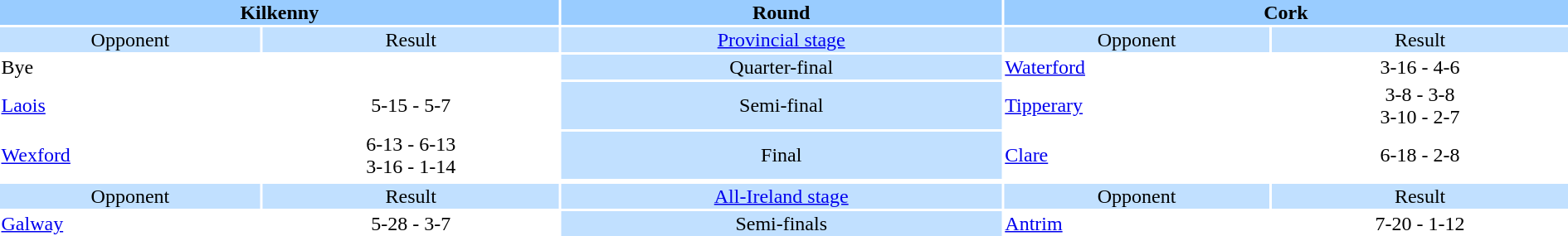<table style="width:100%; text-align:center;">
<tr style="vertical-align:top; background:#9cf;">
<th colspan=2 style="width:1*">Kilkenny</th>
<th>Round</th>
<th colspan=2 style="width:1*">Cork</th>
</tr>
<tr style="vertical-align:top; background:#c1e0ff;">
<td>Opponent</td>
<td>Result</td>
<td><a href='#'>Provincial stage</a></td>
<td>Opponent</td>
<td>Result</td>
</tr>
<tr>
<td align=left>Bye</td>
<td></td>
<td style="background:#c1e0ff;">Quarter-final</td>
<td align=left> <a href='#'>Waterford</a></td>
<td>3-16 - 4-6</td>
</tr>
<tr>
<td align=left> <a href='#'>Laois</a></td>
<td>5-15 - 5-7</td>
<td style="background:#c1e0ff;">Semi-final</td>
<td align=left> <a href='#'>Tipperary</a></td>
<td>3-8 - 3-8<br>3-10 - 2-7</td>
</tr>
<tr>
<td align=left> <a href='#'>Wexford</a></td>
<td>6-13 - 6-13<br>3-16 - 1-14</td>
<td style="background:#c1e0ff;">Final</td>
<td align=left> <a href='#'>Clare</a></td>
<td>6-18 - 2-8</td>
</tr>
<tr>
</tr>
<tr style="vertical-align:top; background:#c1e0ff;">
<td>Opponent</td>
<td>Result</td>
<td><a href='#'>All-Ireland stage</a></td>
<td>Opponent</td>
<td>Result</td>
</tr>
<tr>
<td align=left> <a href='#'>Galway</a></td>
<td>5-28 - 3-7</td>
<td style="background:#c1e0ff;">Semi-finals</td>
<td align=left> <a href='#'>Antrim</a></td>
<td>7-20 - 1-12</td>
</tr>
</table>
